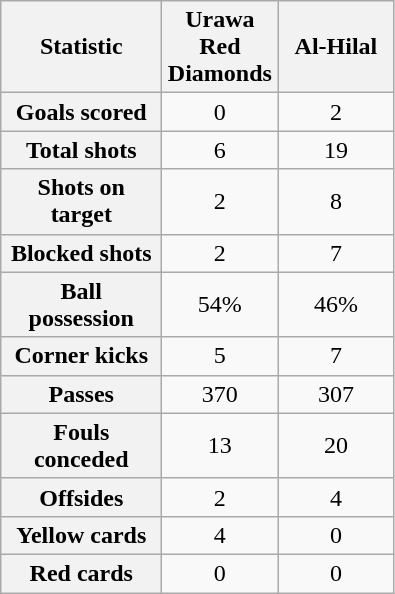<table class="wikitable plainrowheaders" style="text-align:center">
<tr>
<th scope="col" style="width:100px">Statistic</th>
<th scope="col" style="width:70px">Urawa Red Diamonds</th>
<th scope="col" style="width:70px">Al-Hilal</th>
</tr>
<tr>
<th scope=row>Goals scored</th>
<td>0</td>
<td>2</td>
</tr>
<tr>
<th scope=row>Total shots</th>
<td>6</td>
<td>19</td>
</tr>
<tr>
<th scope=row>Shots on target</th>
<td>2</td>
<td>8</td>
</tr>
<tr>
<th scope=row>Blocked shots</th>
<td>2</td>
<td>7</td>
</tr>
<tr>
<th scope=row>Ball possession</th>
<td>54%</td>
<td>46%</td>
</tr>
<tr>
<th scope=row>Corner kicks</th>
<td>5</td>
<td>7</td>
</tr>
<tr>
<th scope=row>Passes</th>
<td>370</td>
<td>307</td>
</tr>
<tr>
<th scope=row>Fouls conceded</th>
<td>13</td>
<td>20</td>
</tr>
<tr>
<th scope=row>Offsides</th>
<td>2</td>
<td>4</td>
</tr>
<tr>
<th scope=row>Yellow cards</th>
<td>4</td>
<td>0</td>
</tr>
<tr>
<th scope=row>Red cards</th>
<td>0</td>
<td>0</td>
</tr>
</table>
